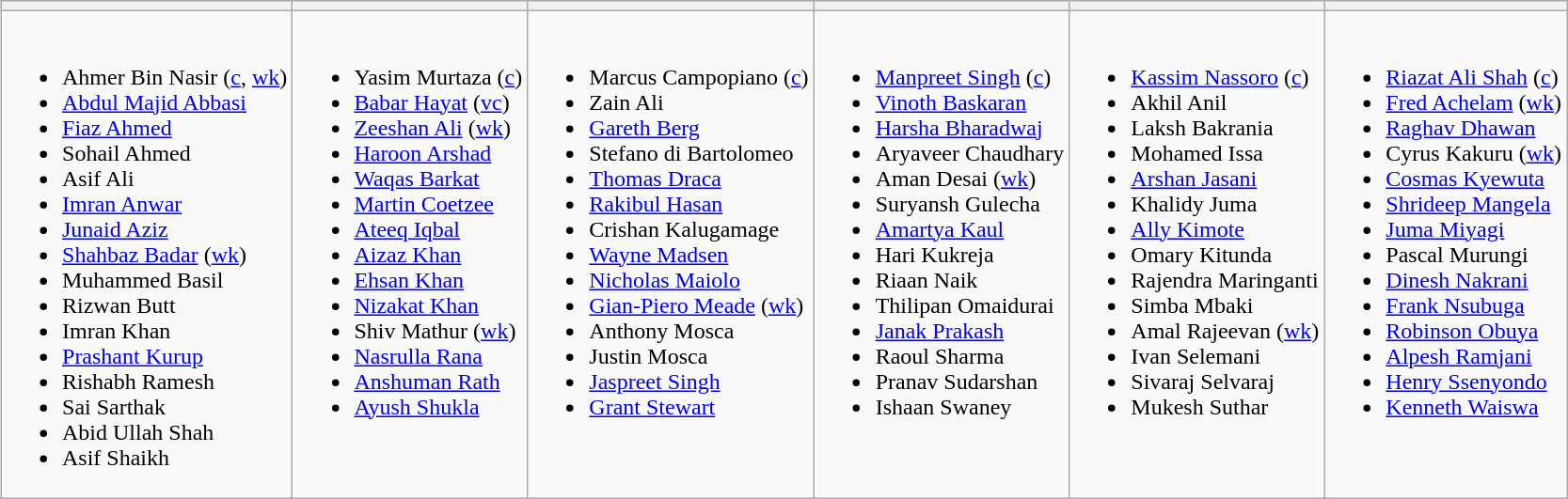<table class="wikitable" style="text-align:left; margin:auto">
<tr>
<th></th>
<th></th>
<th></th>
<th></th>
<th></th>
<th></th>
</tr>
<tr>
<td valign=top><br><ul><li>Ahmer Bin Nasir (<a href='#'>c</a>, <a href='#'>wk</a>)</li><li><a href='#'>Abdul Majid Abbasi</a></li><li><a href='#'>Fiaz Ahmed</a></li><li>Sohail Ahmed</li><li>Asif Ali</li><li><a href='#'>Imran Anwar</a></li><li><a href='#'>Junaid Aziz</a></li><li><a href='#'>Shahbaz Badar</a> (<a href='#'>wk</a>)</li><li>Muhammed Basil</li><li>Rizwan Butt</li><li>Imran Khan</li><li><a href='#'>Prashant Kurup</a></li><li>Rishabh Ramesh</li><li>Sai Sarthak</li><li>Abid Ullah Shah</li><li>Asif Shaikh</li></ul></td>
<td valign=top><br><ul><li>Yasim Murtaza (<a href='#'>c</a>)</li><li><a href='#'>Babar Hayat</a> (<a href='#'>vc</a>)</li><li><a href='#'>Zeeshan Ali</a> (<a href='#'>wk</a>)</li><li><a href='#'>Haroon Arshad</a></li><li><a href='#'>Waqas Barkat</a></li><li><a href='#'>Martin Coetzee</a></li><li><a href='#'>Ateeq Iqbal</a></li><li><a href='#'>Aizaz Khan</a></li><li><a href='#'>Ehsan Khan</a></li><li><a href='#'>Nizakat Khan</a></li><li>Shiv Mathur (<a href='#'>wk</a>)</li><li><a href='#'>Nasrulla Rana</a></li><li><a href='#'>Anshuman Rath</a></li><li><a href='#'>Ayush Shukla</a></li></ul></td>
<td valign=top><br><ul><li>Marcus Campopiano (<a href='#'>c</a>)</li><li>Zain Ali</li><li><a href='#'>Gareth Berg</a></li><li>Stefano di Bartolomeo</li><li><a href='#'>Thomas Draca</a></li><li><a href='#'>Rakibul Hasan</a></li><li>Crishan Kalugamage</li><li><a href='#'>Wayne Madsen</a></li><li><a href='#'>Nicholas Maiolo</a></li><li><a href='#'>Gian-Piero Meade</a> (<a href='#'>wk</a>)</li><li>Anthony Mosca</li><li>Justin Mosca</li><li><a href='#'>Jaspreet Singh</a></li><li><a href='#'>Grant Stewart</a></li></ul></td>
<td valign=top><br><ul><li><a href='#'>Manpreet Singh</a> (<a href='#'>c</a>)</li><li><a href='#'>Vinoth Baskaran</a></li><li><a href='#'>Harsha Bharadwaj</a></li><li>Aryaveer Chaudhary</li><li>Aman Desai (<a href='#'>wk</a>)</li><li>Suryansh Gulecha</li><li><a href='#'>Amartya Kaul</a></li><li>Hari Kukreja</li><li>Riaan Naik</li><li>Thilipan Omaidurai</li><li><a href='#'>Janak Prakash</a></li><li>Raoul Sharma</li><li>Pranav Sudarshan</li><li>Ishaan Swaney</li></ul></td>
<td valign=top><br><ul><li><a href='#'>Kassim Nassoro</a> (<a href='#'>c</a>)</li><li>Akhil Anil</li><li>Laksh Bakrania</li><li>Mohamed Issa</li><li><a href='#'>Arshan Jasani</a></li><li>Khalidy Juma</li><li><a href='#'>Ally Kimote</a></li><li>Omary Kitunda</li><li>Rajendra Maringanti</li><li>Simba Mbaki</li><li>Amal Rajeevan (<a href='#'>wk</a>)</li><li>Ivan Selemani</li><li>Sivaraj Selvaraj</li><li>Mukesh Suthar</li></ul></td>
<td valign=top><br><ul><li><a href='#'>Riazat Ali Shah</a> (<a href='#'>c</a>)</li><li><a href='#'>Fred Achelam</a> (<a href='#'>wk</a>)</li><li><a href='#'>Raghav Dhawan</a></li><li>Cyrus Kakuru (<a href='#'>wk</a>)</li><li><a href='#'>Cosmas Kyewuta</a></li><li><a href='#'>Shrideep Mangela</a></li><li><a href='#'>Juma Miyagi</a></li><li>Pascal Murungi</li><li><a href='#'>Dinesh Nakrani</a></li><li><a href='#'>Frank Nsubuga</a></li><li><a href='#'>Robinson Obuya</a></li><li><a href='#'>Alpesh Ramjani</a></li><li><a href='#'>Henry Ssenyondo</a></li><li><a href='#'>Kenneth Waiswa</a></li></ul></td>
</tr>
</table>
